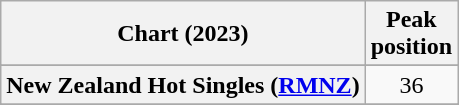<table class="wikitable sortable plainrowheaders" style="text-align:center">
<tr>
<th scope="col">Chart (2023)</th>
<th scope="col">Peak<br>position</th>
</tr>
<tr>
</tr>
<tr>
<th scope="row">New Zealand Hot Singles (<a href='#'>RMNZ</a>)</th>
<td>36</td>
</tr>
<tr>
</tr>
<tr>
</tr>
<tr>
</tr>
<tr>
</tr>
</table>
